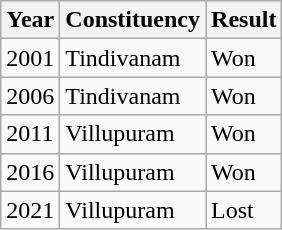<table class="wikitable">
<tr>
<th><strong>Year</strong></th>
<th><strong>Constituency</strong></th>
<th><strong>Result</strong></th>
</tr>
<tr>
<td>2001</td>
<td>Tindivanam</td>
<td>Won</td>
</tr>
<tr>
<td>2006</td>
<td>Tindivanam</td>
<td>Won</td>
</tr>
<tr>
<td>2011</td>
<td>Villupuram</td>
<td>Won</td>
</tr>
<tr>
<td>2016</td>
<td>Villupuram</td>
<td>Won</td>
</tr>
<tr>
<td>2021</td>
<td>Villupuram</td>
<td>Lost</td>
</tr>
</table>
